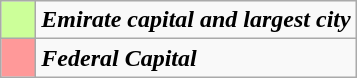<table class="wikitable">
<tr>
<td style="background:#ccff99; width:1em"></td>
<td><strong><em>Emirate capital and largest city</em></strong></td>
</tr>
<tr>
<td style="background:#ff9999; width:1em"></td>
<td><strong><em>Federal Capital</em></strong></td>
</tr>
</table>
